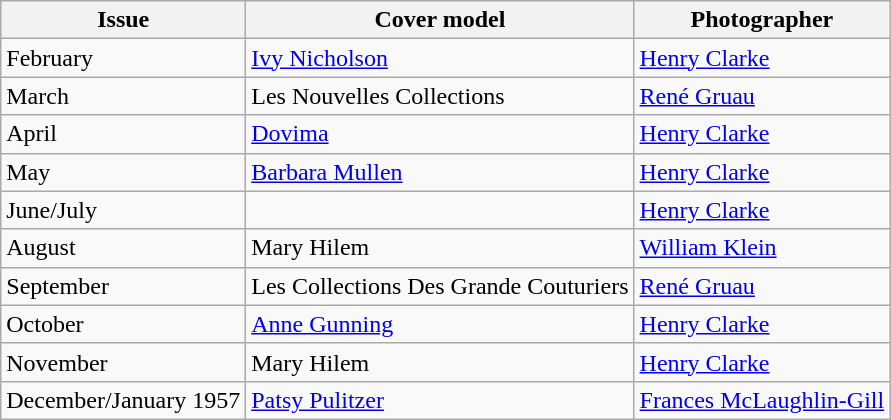<table class="sortable wikitable">
<tr>
<th>Issue</th>
<th>Cover model</th>
<th>Photographer</th>
</tr>
<tr>
<td>February</td>
<td><a href='#'>Ivy Nicholson</a></td>
<td><a href='#'>Henry Clarke</a></td>
</tr>
<tr>
<td>March</td>
<td>Les Nouvelles Collections</td>
<td><a href='#'>René Gruau</a></td>
</tr>
<tr>
<td>April</td>
<td><a href='#'>Dovima</a></td>
<td><a href='#'>Henry Clarke</a></td>
</tr>
<tr>
<td>May</td>
<td><a href='#'>Barbara Mullen</a></td>
<td><a href='#'>Henry Clarke</a></td>
</tr>
<tr>
<td>June/July</td>
<td></td>
<td><a href='#'>Henry Clarke</a></td>
</tr>
<tr>
<td>August</td>
<td>Mary Hilem</td>
<td><a href='#'>William Klein</a></td>
</tr>
<tr>
<td>September</td>
<td>Les Collections Des Grande Couturiers</td>
<td><a href='#'>René Gruau</a></td>
</tr>
<tr>
<td>October</td>
<td><a href='#'>Anne Gunning</a></td>
<td><a href='#'>Henry Clarke</a></td>
</tr>
<tr>
<td>November</td>
<td>Mary Hilem</td>
<td><a href='#'>Henry Clarke</a></td>
</tr>
<tr>
<td>December/January 1957</td>
<td><a href='#'>Patsy Pulitzer</a></td>
<td><a href='#'>Frances McLaughlin-Gill</a></td>
</tr>
</table>
